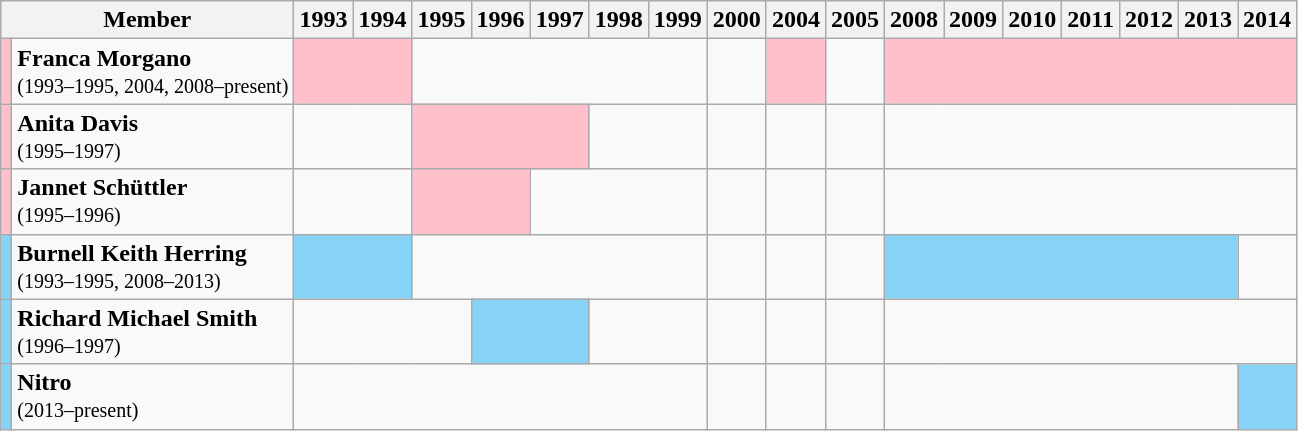<table class="wikitable">
<tr>
<th colspan="2">Member</th>
<th>1993</th>
<th>1994</th>
<th>1995</th>
<th>1996</th>
<th>1997</th>
<th>1998</th>
<th>1999</th>
<th>2000</th>
<th>2004</th>
<th>2005</th>
<th>2008</th>
<th>2009</th>
<th>2010</th>
<th>2011</th>
<th>2012</th>
<th>2013</th>
<th>2014</th>
</tr>
<tr>
<td style="background:pink"></td>
<td><strong>Franca Morgano</strong><br><small>(1993–1995, 2004, 2008–present)</small></td>
<td colspan="2" style="text-align:center; background:pink;"></td>
<td colspan="5"></td>
<td colspan="1"></td>
<td colspan="1" style="text-align:center; background:pink;"></td>
<td colspan="1"></td>
<td colspan="7" style="text-align:center; background:pink;"></td>
</tr>
<tr>
<td style="background:pink"></td>
<td><strong>Anita Davis</strong><br><small>(1995–1997)</small></td>
<td colspan="2"></td>
<td colspan="3" style="text-align:center; background:pink;"></td>
<td colspan="2"></td>
<td colspan="1"></td>
<td colspan="1"></td>
<td colspan="1"></td>
<td colspan="7"></td>
</tr>
<tr>
<td style="background:pink;"></td>
<td><strong>Jannet Schüttler</strong><br><small>(1995–1996)</small></td>
<td colspan="2"></td>
<td colspan="2" style="text-align:center; background:pink;"></td>
<td colspan="3"></td>
<td colspan="1"></td>
<td colspan="1"></td>
<td colspan="1"></td>
<td colspan="7"></td>
</tr>
<tr>
<td style="background:#87D3F8;"></td>
<td><strong>Burnell Keith Herring</strong><br><small>(1993–1995, 2008–2013)</small></td>
<td colspan="2" style="text-align:center; background:#87D3F8;"></td>
<td colspan="5"></td>
<td colspan="1"></td>
<td colspan="1"></td>
<td colspan="1"></td>
<td colspan="6" style="text-align:center; background:#87D3F8;"></td>
<td colspan="1"></td>
</tr>
<tr>
<td style="background:#87D3F8;"></td>
<td><strong>Richard Michael Smith</strong><br><small>(1996–1997)</small></td>
<td colspan="3"></td>
<td colspan="2" style="text-align:center; background:#87D3F8;"></td>
<td colspan="2"></td>
<td colspan="1"></td>
<td colspan="1"></td>
<td colspan="1"></td>
<td colspan="7"></td>
</tr>
<tr>
<td style="background:#87D3F8;"></td>
<td><strong>Nitro</strong><br><small>(2013–present)</small></td>
<td colspan="7"></td>
<td colspan="1"></td>
<td colspan="1"></td>
<td colspan="1"></td>
<td colspan="6"></td>
<td colspan="1" style="text-align:center; background:#87D3F8;"></td>
</tr>
</table>
